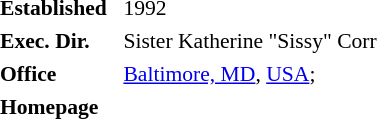<table class="toccolours" style="float: right; margin-left: 1em; width: 20em; font-size: 90%;" cellspacing="3">
<tr>
<td colspan="2" style="padding: 1em 0; text-align: center;"><br></td>
</tr>
<tr style="vertical-align: top;">
<td><strong>Established</strong></td>
<td style="padding-right: 1em;">1992</td>
</tr>
<tr style="vertical-align: top;">
<td><strong>Exec. Dir.</strong></td>
<td style="padding-right: 1em;">Sister Katherine "Sissy" Corr</td>
</tr>
<tr style="vertical-align: top;">
<td><strong>Office</strong></td>
<td style="padding-right: 1em;"><a href='#'>Baltimore, MD</a>, <a href='#'>USA</a>;</td>
</tr>
<tr style="vertical-align: top;">
<td><strong>Homepage</strong></td>
<td style="padding-right: 1em;"></td>
</tr>
</table>
